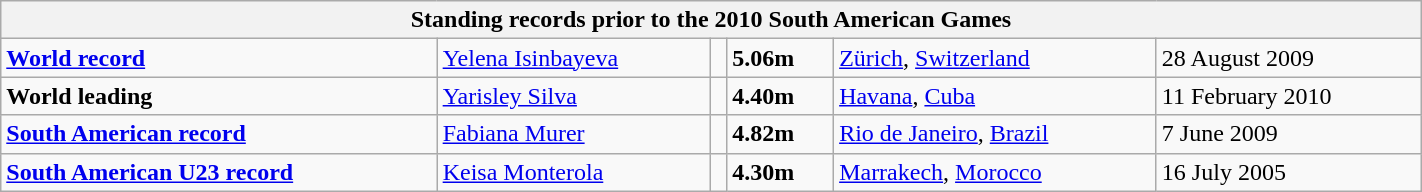<table class="wikitable" width=75%>
<tr>
<th colspan="6">Standing records prior to the 2010 South American Games</th>
</tr>
<tr>
<td><strong><a href='#'>World record</a></strong></td>
<td><a href='#'>Yelena Isinbayeva</a></td>
<td align=left></td>
<td><strong>5.06m</strong></td>
<td><a href='#'>Zürich</a>, <a href='#'>Switzerland</a></td>
<td>28 August 2009</td>
</tr>
<tr>
<td><strong>World leading</strong></td>
<td><a href='#'>Yarisley Silva</a></td>
<td align=left></td>
<td><strong>4.40m</strong></td>
<td><a href='#'>Havana</a>, <a href='#'>Cuba</a></td>
<td>11 February 2010</td>
</tr>
<tr>
<td><strong><a href='#'>South American record</a></strong></td>
<td><a href='#'>Fabiana Murer</a></td>
<td align=left></td>
<td><strong>4.82m</strong></td>
<td><a href='#'>Rio de Janeiro</a>, <a href='#'>Brazil</a></td>
<td>7 June 2009</td>
</tr>
<tr>
<td><strong><a href='#'>South American U23 record</a></strong></td>
<td><a href='#'>Keisa Monterola</a></td>
<td align=left></td>
<td><strong>4.30m</strong></td>
<td><a href='#'>Marrakech</a>, <a href='#'>Morocco</a></td>
<td>16 July 2005</td>
</tr>
</table>
